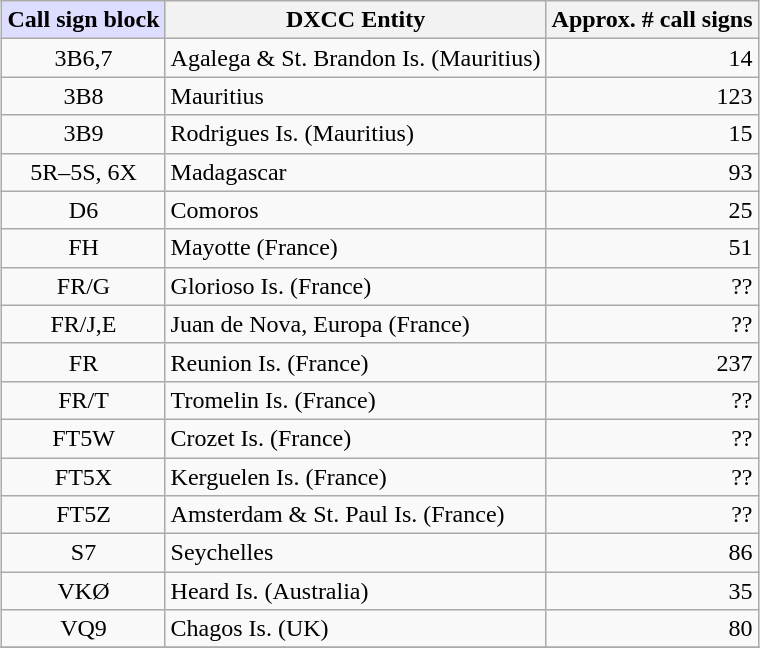<table class=wikitable style="margin: 1em auto 1em auto;">
<tr>
<th style="background: #ddddff;">Call sign block</th>
<th>DXCC Entity</th>
<th>Approx. # call signs</th>
</tr>
<tr>
<td align="center">3B6,7</td>
<td>Agalega & St. Brandon Is. (Mauritius)</td>
<td align="right">14</td>
</tr>
<tr>
<td align="center">3B8</td>
<td>Mauritius</td>
<td align="right">123</td>
</tr>
<tr>
<td align="center">3B9</td>
<td>Rodrigues Is. (Mauritius)</td>
<td align="right">15</td>
</tr>
<tr>
<td align="center">5R–5S, 6X</td>
<td>Madagascar</td>
<td align="right">93</td>
</tr>
<tr>
<td align="center">D6</td>
<td>Comoros</td>
<td align="right">25</td>
</tr>
<tr>
<td align="center">FH</td>
<td>Mayotte (France)</td>
<td align="right">51</td>
</tr>
<tr>
<td align="center">FR/G</td>
<td>Glorioso Is. (France)</td>
<td align="right">??</td>
</tr>
<tr>
<td align="center">FR/J,E</td>
<td>Juan de Nova, Europa (France)</td>
<td align="right">??</td>
</tr>
<tr>
<td align="center">FR</td>
<td>Reunion Is. (France)</td>
<td align="right">237</td>
</tr>
<tr>
<td align="center">FR/T</td>
<td>Tromelin Is. (France)</td>
<td align="right">??</td>
</tr>
<tr>
<td align="center">FT5W</td>
<td>Crozet Is. (France)</td>
<td align="right">??</td>
</tr>
<tr>
<td align="center">FT5X</td>
<td>Kerguelen Is. (France)</td>
<td align="right">??</td>
</tr>
<tr>
<td align="center">FT5Z</td>
<td>Amsterdam & St. Paul Is. (France)</td>
<td align="right">??</td>
</tr>
<tr>
<td align="center">S7</td>
<td>Seychelles</td>
<td align="right">86</td>
</tr>
<tr>
<td align="center">VKØ</td>
<td>Heard Is. (Australia)</td>
<td align="right">35</td>
</tr>
<tr>
<td align="center">VQ9</td>
<td>Chagos Is. (UK)</td>
<td align="right">80</td>
</tr>
<tr>
</tr>
</table>
